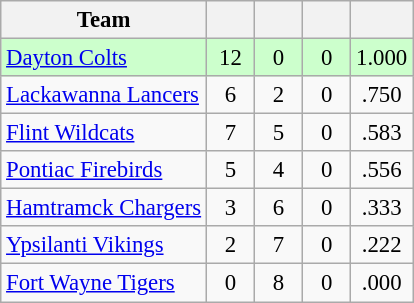<table class="wikitable" style="font-size:95%; text-align:center">
<tr>
<th>Team</th>
<th width="25"></th>
<th width="25"></th>
<th width="25"></th>
<th width="30"></th>
</tr>
<tr style="background:#cfc;">
<td style="text-align:left;"><a href='#'>Dayton Colts</a></td>
<td>12</td>
<td>0</td>
<td>0</td>
<td>1.000</td>
</tr>
<tr>
<td style="text-align:left;"><a href='#'>Lackawanna Lancers</a></td>
<td>6</td>
<td>2</td>
<td>0</td>
<td>.750</td>
</tr>
<tr>
<td style="text-align:left;"><a href='#'>Flint Wildcats</a></td>
<td>7</td>
<td>5</td>
<td>0</td>
<td>.583</td>
</tr>
<tr>
<td style="text-align:left;"><a href='#'>Pontiac Firebirds</a></td>
<td>5</td>
<td>4</td>
<td>0</td>
<td>.556</td>
</tr>
<tr>
<td style="text-align:left;"><a href='#'>Hamtramck Chargers</a></td>
<td>3</td>
<td>6</td>
<td>0</td>
<td>.333</td>
</tr>
<tr>
<td style="text-align:left;"><a href='#'>Ypsilanti Vikings</a></td>
<td>2</td>
<td>7</td>
<td>0</td>
<td>.222</td>
</tr>
<tr>
<td style="text-align:left;"><a href='#'>Fort Wayne Tigers</a></td>
<td>0</td>
<td>8</td>
<td>0</td>
<td>.000</td>
</tr>
</table>
